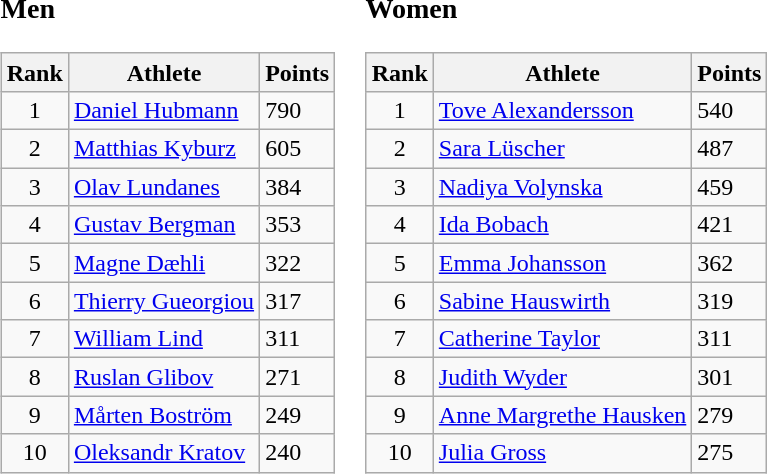<table border="0">
<tr>
<td valign="top"><br><h3>Men</h3><table class="wikitable">
<tr>
<th>Rank</th>
<th>Athlete</th>
<th>Points</th>
</tr>
<tr>
<td align=center>1</td>
<td> <a href='#'>Daniel Hubmann</a></td>
<td>790</td>
</tr>
<tr>
<td align=center>2</td>
<td> <a href='#'>Matthias Kyburz</a></td>
<td>605</td>
</tr>
<tr>
<td align=center>3</td>
<td> <a href='#'>Olav Lundanes</a></td>
<td>384</td>
</tr>
<tr>
<td align=center>4</td>
<td> <a href='#'>Gustav Bergman</a></td>
<td>353</td>
</tr>
<tr>
<td align=center>5</td>
<td> <a href='#'>Magne Dæhli</a></td>
<td>322</td>
</tr>
<tr>
<td align=center>6</td>
<td> <a href='#'>Thierry Gueorgiou</a></td>
<td>317</td>
</tr>
<tr>
<td align=center>7</td>
<td> <a href='#'>William Lind</a></td>
<td>311</td>
</tr>
<tr>
<td align=center>8</td>
<td> <a href='#'>Ruslan Glibov</a></td>
<td>271</td>
</tr>
<tr>
<td align=center>9</td>
<td> <a href='#'>Mårten Boström</a></td>
<td>249</td>
</tr>
<tr>
<td align=center>10</td>
<td> <a href='#'>Oleksandr Kratov</a></td>
<td>240</td>
</tr>
</table>
</td>
<td valign="top"><br><h3>Women</h3><table class="wikitable">
<tr>
<th>Rank</th>
<th>Athlete</th>
<th>Points</th>
</tr>
<tr>
<td align=center>1</td>
<td> <a href='#'>Tove Alexandersson</a></td>
<td>540</td>
</tr>
<tr>
<td align=center>2</td>
<td> <a href='#'>Sara Lüscher</a></td>
<td>487</td>
</tr>
<tr>
<td align=center>3</td>
<td> <a href='#'>Nadiya Volynska</a></td>
<td>459</td>
</tr>
<tr>
<td align=center>4</td>
<td> <a href='#'>Ida Bobach</a></td>
<td>421</td>
</tr>
<tr>
<td align=center>5</td>
<td> <a href='#'>Emma Johansson</a></td>
<td>362</td>
</tr>
<tr>
<td align=center>6</td>
<td> <a href='#'>Sabine Hauswirth</a></td>
<td>319</td>
</tr>
<tr>
<td align=center>7</td>
<td> <a href='#'>Catherine Taylor</a></td>
<td>311</td>
</tr>
<tr>
<td align=center>8</td>
<td> <a href='#'>Judith Wyder</a></td>
<td>301</td>
</tr>
<tr>
<td align=center>9</td>
<td> <a href='#'>Anne Margrethe Hausken</a></td>
<td>279</td>
</tr>
<tr>
<td align=center>10</td>
<td> <a href='#'>Julia Gross</a></td>
<td>275</td>
</tr>
</table>
</td>
</tr>
</table>
